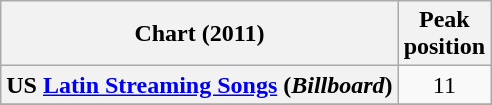<table class="wikitable sortable plainrowheaders" style="text-align:center;">
<tr>
<th scope="col">Chart (2011)</th>
<th scope="col">Peak<br>position</th>
</tr>
<tr>
<th scope="row">US <a href='#'>Latin Streaming Songs</a> (<em>Billboard</em>)</th>
<td>11</td>
</tr>
<tr>
</tr>
</table>
